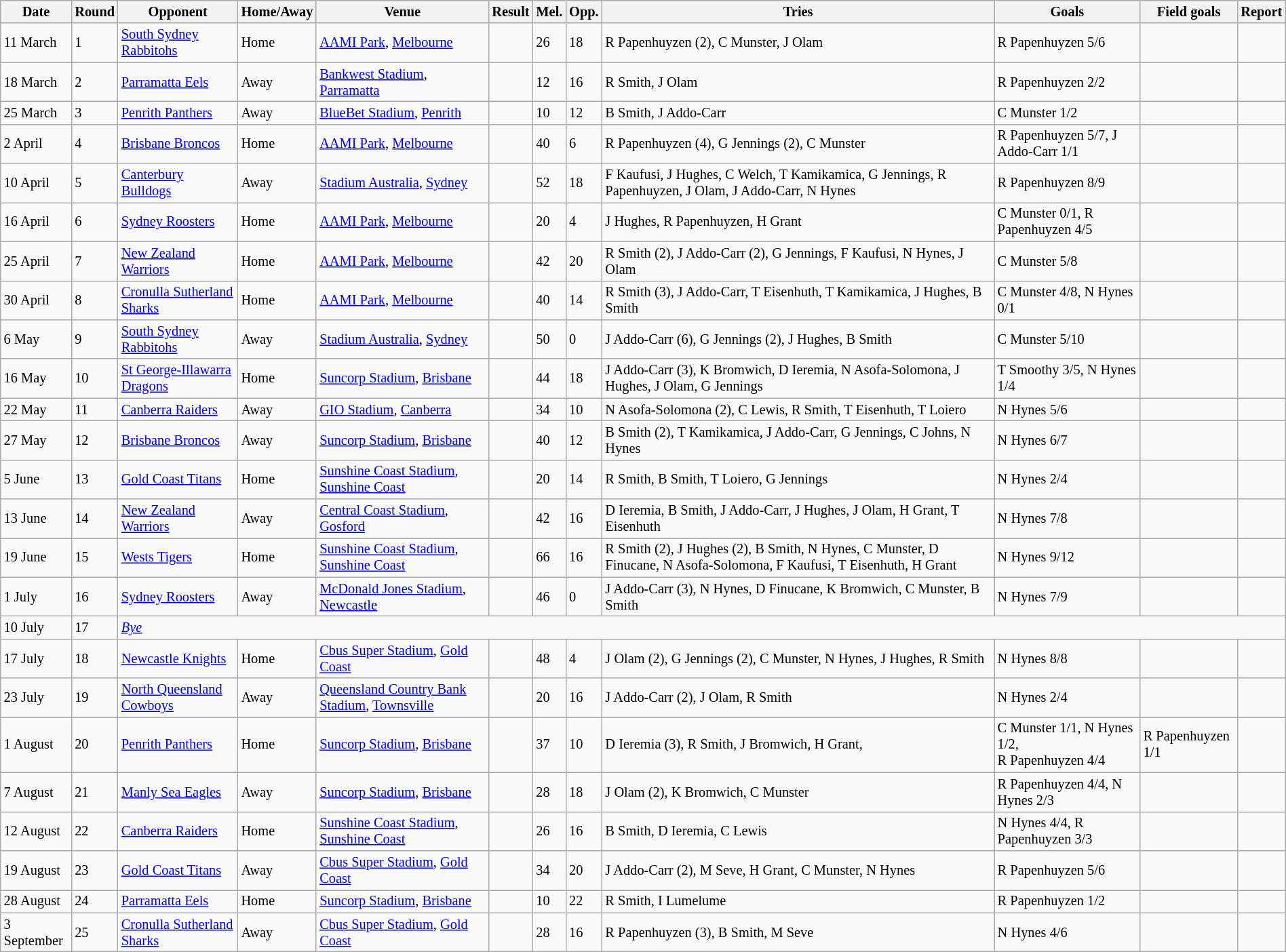<table class="wikitable"  style="font-size:85%; width:100%;">
<tr>
<th>Date</th>
<th>Round</th>
<th>Opponent</th>
<th>Home/Away</th>
<th>Venue</th>
<th>Result</th>
<th>Mel.</th>
<th>Opp.</th>
<th>Tries</th>
<th>Goals</th>
<th>Field goals</th>
<th>Report</th>
</tr>
<tr #cfc;">
<td>11 March</td>
<td>1</td>
<td> <a href='#'>South Sydney Rabbitohs</a></td>
<td>Home</td>
<td><a href='#'>AAMI Park</a>, <a href='#'>Melbourne</a></td>
<td></td>
<td>26</td>
<td>18</td>
<td>R Papenhuyzen (2), C Munster, J Olam</td>
<td>R Papenhuyzen 5/6</td>
<td></td>
<td></td>
</tr>
<tr>
<td>18 March</td>
<td>2</td>
<td>  <a href='#'>Parramatta Eels</a></td>
<td>Away</td>
<td><a href='#'>Bankwest Stadium</a>, <a href='#'>Parramatta</a></td>
<td></td>
<td>12</td>
<td>16</td>
<td>R Smith, J Olam</td>
<td>R Papenhuyzen 2/2</td>
<td></td>
<td></td>
</tr>
<tr>
<td>25 March</td>
<td>3</td>
<td> <a href='#'>Penrith Panthers</a></td>
<td>Away</td>
<td><a href='#'>BlueBet Stadium</a>, <a href='#'>Penrith</a></td>
<td></td>
<td>10</td>
<td>12</td>
<td>B Smith, J Addo-Carr</td>
<td>C Munster 1/2</td>
<td></td>
<td></td>
</tr>
<tr #cfc;">
<td>2 April</td>
<td>4</td>
<td> <a href='#'>Brisbane Broncos</a></td>
<td>Home</td>
<td><a href='#'>AAMI Park</a>, <a href='#'>Melbourne</a></td>
<td></td>
<td>40</td>
<td>6</td>
<td>R Papenhuyzen (4), G Jennings (2), C Munster</td>
<td>R Papenhuyzen 5/7, J Addo-Carr 1/1</td>
<td></td>
<td></td>
</tr>
<tr #cfc;">
<td>10 April</td>
<td>5</td>
<td>  <a href='#'>Canterbury Bulldogs</a></td>
<td>Away</td>
<td><a href='#'>Stadium Australia</a>, <a href='#'>Sydney</a></td>
<td></td>
<td>52</td>
<td>18</td>
<td>F Kaufusi, J Hughes, C Welch, T Kamikamica, G Jennings, R Papenhuyzen, J Olam, J Addo-Carr, N Hynes</td>
<td>R Papenhuyzen 8/9</td>
<td></td>
<td></td>
</tr>
<tr #cfc;">
<td>16 April</td>
<td>6</td>
<td> <a href='#'>Sydney Roosters</a></td>
<td>Home</td>
<td><a href='#'>AAMI Park</a>, <a href='#'>Melbourne</a></td>
<td></td>
<td>20</td>
<td>4</td>
<td>J Hughes, R Papenhuyzen, H Grant</td>
<td>C Munster 0/1, R Papenhuyzen 4/5</td>
<td></td>
<td></td>
</tr>
<tr #cfc;">
<td>25 April</td>
<td>7</td>
<td> <a href='#'>New Zealand Warriors</a></td>
<td>Home</td>
<td><a href='#'>AAMI Park</a>, <a href='#'>Melbourne</a></td>
<td></td>
<td>42</td>
<td>20</td>
<td>R Smith (2), J Addo-Carr (2), G Jennings, F Kaufusi, N Hynes, J Olam</td>
<td>C Munster 5/8</td>
<td></td>
<td></td>
</tr>
<tr #cfc;">
<td>30 April</td>
<td>8</td>
<td> <a href='#'>Cronulla Sutherland Sharks</a></td>
<td>Home</td>
<td><a href='#'>AAMI Park</a>, <a href='#'>Melbourne</a></td>
<td></td>
<td>40</td>
<td>14</td>
<td>R Smith (3), J Addo-Carr, T Eisenhuth, T Kamikamica, J Hughes, B Smith</td>
<td>C Munster 4/8, N Hynes 0/1</td>
<td></td>
<td></td>
</tr>
<tr #cfc;">
<td>6 May</td>
<td>9</td>
<td> <a href='#'>South Sydney Rabbitohs</a></td>
<td>Away</td>
<td><a href='#'>Stadium Australia</a>, <a href='#'>Sydney</a></td>
<td></td>
<td>50</td>
<td>0</td>
<td>J Addo-Carr (6), G Jennings (2), J Hughes, B Smith</td>
<td>C Munster 5/10</td>
<td></td>
<td></td>
</tr>
<tr #cfc;">
<td>16 May</td>
<td>10</td>
<td> <a href='#'>St George-Illawarra Dragons</a></td>
<td>Home</td>
<td><a href='#'>Suncorp Stadium</a>, <a href='#'>Brisbane</a></td>
<td></td>
<td>44</td>
<td>18</td>
<td>J Addo-Carr (3), K Bromwich, D Ieremia, N Asofa-Solomona, J Hughes, J Olam, G Jennings</td>
<td>T Smoothy 3/5, N Hynes 1/4</td>
<td></td>
<td></td>
</tr>
<tr #cfc;">
<td>22 May</td>
<td>11</td>
<td> <a href='#'>Canberra Raiders</a></td>
<td>Away</td>
<td><a href='#'>GIO Stadium</a>, <a href='#'>Canberra</a></td>
<td></td>
<td>34</td>
<td>10</td>
<td>N Asofa-Solomona (2), C Lewis, R Smith, T Eisenhuth, T Loiero</td>
<td>N Hynes 5/6</td>
<td></td>
<td></td>
</tr>
<tr #cfc;">
<td>27 May</td>
<td>12</td>
<td> <a href='#'>Brisbane Broncos</a></td>
<td>Away</td>
<td><a href='#'>Suncorp Stadium</a>, <a href='#'>Brisbane</a></td>
<td></td>
<td>40</td>
<td>12</td>
<td>B Smith (2), T Kamikamica, J Addo-Carr, G Jennings, C Johns, N Hynes</td>
<td>N Hynes 6/7</td>
<td></td>
<td></td>
</tr>
<tr #cfc;">
<td>5 June</td>
<td>13</td>
<td>  <a href='#'>Gold Coast Titans</a></td>
<td>Home</td>
<td><a href='#'>Sunshine Coast Stadium</a>, <a href='#'>Sunshine Coast</a></td>
<td></td>
<td>20</td>
<td>14</td>
<td>R Smith, B Smith, T Loiero, G Jennings</td>
<td>N Hynes 2/4</td>
<td></td>
<td></td>
</tr>
<tr #cfc;">
<td>13 June</td>
<td>14</td>
<td> <a href='#'>New Zealand Warriors</a></td>
<td>Away</td>
<td><a href='#'>Central Coast Stadium</a>, <a href='#'>Gosford</a></td>
<td></td>
<td>42</td>
<td>16</td>
<td>D Ieremia, B Smith, J Addo-Carr, J Hughes, J Olam, H Grant, T Eisenhuth</td>
<td>N Hynes 7/8</td>
<td></td>
<td></td>
</tr>
<tr #cfc;">
<td>19 June</td>
<td>15</td>
<td> <a href='#'>Wests Tigers</a></td>
<td>Home</td>
<td><a href='#'>Sunshine Coast Stadium</a>, <a href='#'>Sunshine Coast</a></td>
<td></td>
<td>66</td>
<td>16</td>
<td>R Smith (2), J Hughes (2), B Smith, N Hynes, C Munster, D Finucane, N Asofa-Solomona, F Kaufusi, T Eisenhuth, H Grant</td>
<td>N Hynes 9/12</td>
<td></td>
<td></td>
</tr>
<tr #cfc;">
<td>1 July</td>
<td>16</td>
<td> <a href='#'>Sydney Roosters</a></td>
<td>Away</td>
<td><a href='#'>McDonald Jones Stadium</a>, <a href='#'>Newcastle</a></td>
<td></td>
<td>46</td>
<td>0</td>
<td>J Addo-Carr (3), N Hynes, D Finucane, K Bromwich, C Munster, B Smith</td>
<td>N Hynes 7/9</td>
<td></td>
<td></td>
</tr>
<tr>
<td>10 July</td>
<td>17</td>
<td colspan="10"><em><a href='#'>Bye</a></em></td>
</tr>
<tr #cfc;">
<td>17 July</td>
<td>18</td>
<td> <a href='#'>Newcastle Knights</a></td>
<td>Home</td>
<td><a href='#'>Cbus Super Stadium</a>, <a href='#'>Gold Coast</a></td>
<td></td>
<td>48</td>
<td>4</td>
<td>J Olam (2), G Jennings (2), C Munster, N Hynes, J Hughes, R Smith</td>
<td>N Hynes 8/8</td>
<td></td>
<td></td>
</tr>
<tr #cfc;">
<td>23 July</td>
<td>19</td>
<td> <a href='#'>North Queensland Cowboys</a></td>
<td>Away</td>
<td><a href='#'>Queensland Country Bank Stadium</a>, <a href='#'>Townsville</a></td>
<td></td>
<td>20</td>
<td>16</td>
<td>J Addo-Carr (2), J Olam, R Smith</td>
<td>N Hynes 2/4</td>
<td></td>
<td></td>
</tr>
<tr #cfc;">
<td>1 August</td>
<td>20</td>
<td> <a href='#'>Penrith Panthers</a></td>
<td>Home</td>
<td><a href='#'>Suncorp Stadium</a>, <a href='#'>Brisbane</a></td>
<td></td>
<td>37</td>
<td>10</td>
<td>D Ieremia (3), R Smith, J Bromwich, H Grant,</td>
<td>C Munster 1/1, N Hynes 1/2, <br>R Papenhuyzen 4/4</td>
<td>R Papenhuyzen 1/1</td>
<td></td>
</tr>
<tr>
<td>7 August</td>
<td>21</td>
<td> <a href='#'>Manly Sea Eagles</a></td>
<td>Away</td>
<td><a href='#'>Suncorp Stadium</a>, <a href='#'>Brisbane</a></td>
<td></td>
<td>28</td>
<td>18</td>
<td>J Olam (2), K Bromwich, C Munster</td>
<td>R Papenhuyzen 4/4, N Hynes 2/3</td>
<td></td>
<td></td>
</tr>
<tr>
<td>12 August</td>
<td>22</td>
<td> <a href='#'>Canberra Raiders</a></td>
<td>Home</td>
<td><a href='#'>Sunshine Coast Stadium</a>, <a href='#'>Sunshine Coast</a></td>
<td></td>
<td>26</td>
<td>16</td>
<td>B Smith, D Ieremia, C Lewis</td>
<td>N Hynes 4/4, R Papenhuyzen 3/3</td>
<td></td>
<td></td>
</tr>
<tr>
<td>19 August</td>
<td>23</td>
<td>  <a href='#'>Gold Coast Titans</a></td>
<td>Away</td>
<td><a href='#'>Cbus Super Stadium</a>, <a href='#'>Gold Coast</a></td>
<td></td>
<td>34</td>
<td>20</td>
<td>J Addo-Carr (2), M Seve, H Grant, C Munster, N Hynes</td>
<td>R Papenhuyzen 5/6</td>
<td></td>
<td></td>
</tr>
<tr>
<td>28 August</td>
<td>24</td>
<td> <a href='#'>Parramatta Eels</a></td>
<td>Home</td>
<td><a href='#'>Suncorp Stadium</a>, <a href='#'>Brisbane</a></td>
<td></td>
<td>10</td>
<td>22</td>
<td>R Smith, I Lumelume</td>
<td>R Papenhuyzen 1/2</td>
<td></td>
<td></td>
</tr>
<tr>
<td>3 September</td>
<td>25</td>
<td> <a href='#'>Cronulla Sutherland Sharks</a></td>
<td>Away</td>
<td><a href='#'>Cbus Super Stadium</a>, <a href='#'>Gold Coast</a></td>
<td></td>
<td>28</td>
<td>16</td>
<td>R Papenhuyzen (3), B Smith, M Seve</td>
<td>N Hynes 4/6</td>
<td></td>
<td></td>
</tr>
</table>
